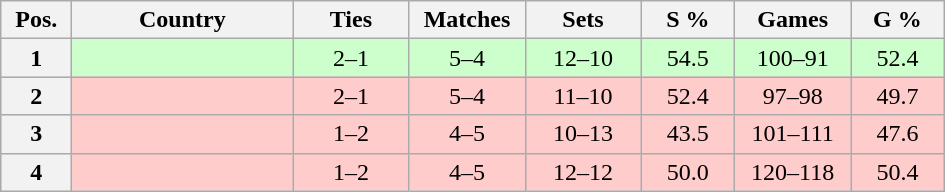<table class="wikitable nowrap" style=text-align:center>
<tr>
<th width=40>Pos.</th>
<th width=140>Country</th>
<th width=70>Ties</th>
<th width=70>Matches</th>
<th width=70>Sets</th>
<th width=55>S %</th>
<th width=70>Games</th>
<th width=55>G %</th>
</tr>
<tr style="background: #CCFFCC;">
<th>1</th>
<td align=left></td>
<td>2–1</td>
<td>5–4</td>
<td>12–10</td>
<td>54.5</td>
<td>100–91</td>
<td>52.4</td>
</tr>
<tr style="background: #FFCCCC;">
<th>2</th>
<td align=left></td>
<td>2–1</td>
<td>5–4</td>
<td>11–10</td>
<td>52.4</td>
<td>97–98</td>
<td>49.7</td>
</tr>
<tr style="background: #FFCCCC;">
<th>3</th>
<td align=left></td>
<td>1–2</td>
<td>4–5</td>
<td>10–13</td>
<td>43.5</td>
<td>101–111</td>
<td>47.6</td>
</tr>
<tr style="background: #FFCCCC;">
<th>4</th>
<td align=left></td>
<td>1–2</td>
<td>4–5</td>
<td>12–12</td>
<td>50.0</td>
<td>120–118</td>
<td>50.4</td>
</tr>
</table>
